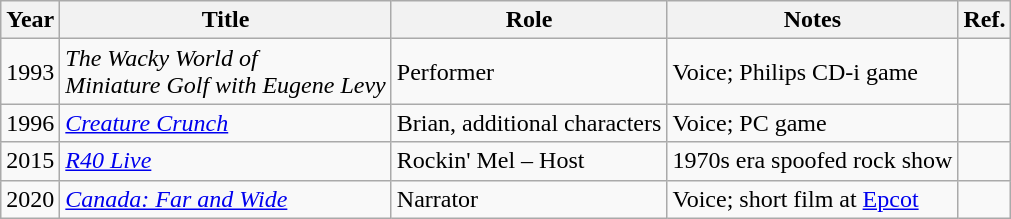<table class = "wikitable sortable">
<tr>
<th scope="col">Year</th>
<th scope="col">Title</th>
<th scope="col">Role</th>
<th scope="col" class="unsortable">Notes</th>
<th scope="col" class="unsortable">Ref.</th>
</tr>
<tr>
<td>1993</td>
<td data-sort-value="Wacky World of Miniature Golf with Eugene Levy, The"><em>The Wacky World of <br> Miniature Golf with Eugene Levy</em></td>
<td>Performer</td>
<td>Voice; Philips CD-i game</td>
<td></td>
</tr>
<tr>
<td>1996</td>
<td><em><a href='#'>Creature Crunch</a></em></td>
<td>Brian, additional characters</td>
<td>Voice; PC game</td>
<td></td>
</tr>
<tr>
<td>2015</td>
<td><em><a href='#'>R40 Live</a></em></td>
<td>Rockin' Mel – Host</td>
<td>1970s era spoofed rock show</td>
<td></td>
</tr>
<tr>
<td>2020</td>
<td><em><a href='#'>Canada: Far and Wide</a></em></td>
<td>Narrator</td>
<td>Voice; short film at <a href='#'>Epcot</a></td>
<td></td>
</tr>
</table>
